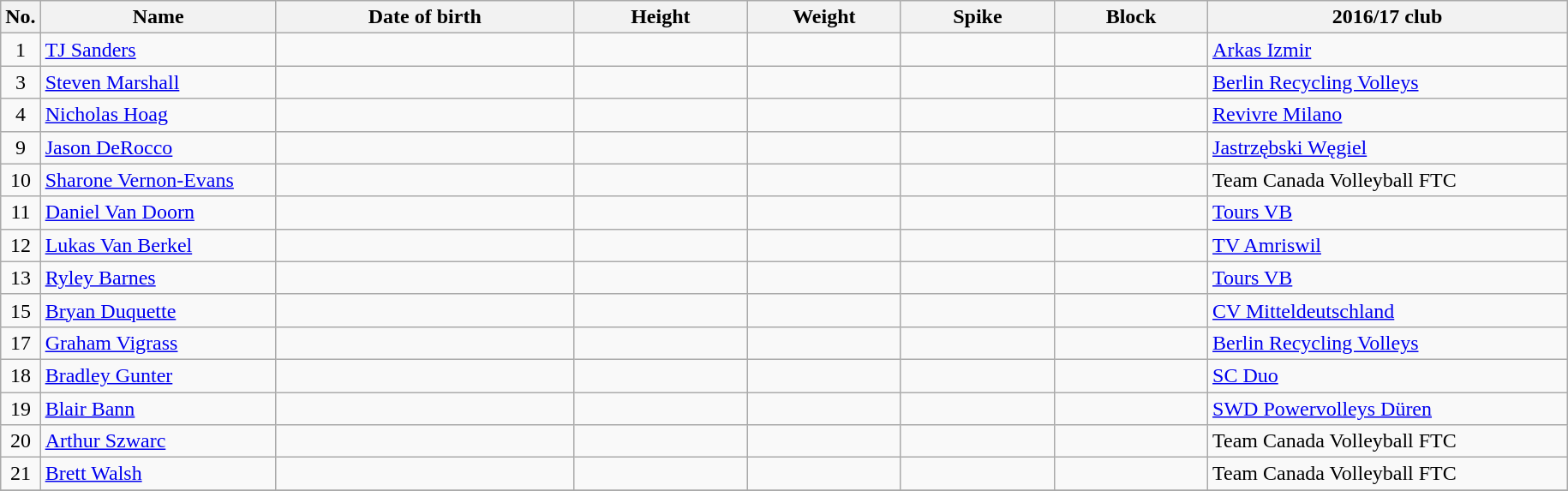<table class="wikitable sortable" style="font-size:100%; text-align:center;">
<tr>
<th>No.</th>
<th style="width:11em">Name</th>
<th style="width:14em">Date of birth</th>
<th style="width:8em">Height</th>
<th style="width:7em">Weight</th>
<th style="width:7em">Spike</th>
<th style="width:7em">Block</th>
<th style="width:17em">2016/17 club</th>
</tr>
<tr>
<td>1</td>
<td align=left><a href='#'>TJ Sanders</a></td>
<td align=right></td>
<td></td>
<td></td>
<td></td>
<td></td>
<td align=left> <a href='#'>Arkas Izmir</a></td>
</tr>
<tr>
<td>3</td>
<td align=left><a href='#'>Steven Marshall</a></td>
<td align=right></td>
<td></td>
<td></td>
<td></td>
<td></td>
<td align=left> <a href='#'>Berlin Recycling Volleys</a></td>
</tr>
<tr>
<td>4</td>
<td align=left><a href='#'>Nicholas Hoag</a></td>
<td align=right></td>
<td></td>
<td></td>
<td></td>
<td></td>
<td align=left> <a href='#'>Revivre Milano</a></td>
</tr>
<tr>
<td>9</td>
<td align=left><a href='#'>Jason DeRocco</a></td>
<td align=right></td>
<td></td>
<td></td>
<td></td>
<td></td>
<td align=left> <a href='#'>Jastrzębski Węgiel</a></td>
</tr>
<tr>
<td>10</td>
<td align=left><a href='#'>Sharone Vernon-Evans</a></td>
<td align=right></td>
<td></td>
<td></td>
<td></td>
<td></td>
<td align=left> Team Canada Volleyball FTC</td>
</tr>
<tr>
<td>11</td>
<td align=left><a href='#'>Daniel Van Doorn</a></td>
<td align=right></td>
<td></td>
<td></td>
<td></td>
<td></td>
<td align=left> <a href='#'>Tours VB</a></td>
</tr>
<tr>
<td>12</td>
<td align=left><a href='#'>Lukas Van Berkel</a></td>
<td align=right></td>
<td></td>
<td></td>
<td></td>
<td></td>
<td align=left> <a href='#'>TV Amriswil</a></td>
</tr>
<tr>
<td>13</td>
<td align=left><a href='#'>Ryley Barnes</a></td>
<td align=right></td>
<td></td>
<td></td>
<td></td>
<td></td>
<td align=left> <a href='#'>Tours VB</a></td>
</tr>
<tr>
<td>15</td>
<td align=left><a href='#'>Bryan Duquette</a></td>
<td align=right></td>
<td></td>
<td></td>
<td></td>
<td></td>
<td align=left> <a href='#'>CV Mitteldeutschland</a></td>
</tr>
<tr>
<td>17</td>
<td align=left><a href='#'>Graham Vigrass</a></td>
<td align=right></td>
<td></td>
<td></td>
<td></td>
<td></td>
<td align=left> <a href='#'>Berlin Recycling Volleys</a></td>
</tr>
<tr>
<td>18</td>
<td align=left><a href='#'>Bradley Gunter</a></td>
<td align=right></td>
<td></td>
<td></td>
<td></td>
<td></td>
<td align=left> <a href='#'>SC Duo</a></td>
</tr>
<tr>
<td>19</td>
<td align=left><a href='#'>Blair Bann</a></td>
<td align=right></td>
<td></td>
<td></td>
<td></td>
<td></td>
<td align=left> <a href='#'>SWD Powervolleys Düren</a></td>
</tr>
<tr>
<td>20</td>
<td align=left><a href='#'>Arthur Szwarc</a></td>
<td align=right></td>
<td></td>
<td></td>
<td></td>
<td></td>
<td align=left> Team Canada Volleyball FTC</td>
</tr>
<tr>
<td>21</td>
<td align=left><a href='#'>Brett Walsh</a></td>
<td align=right></td>
<td></td>
<td></td>
<td></td>
<td></td>
<td align=left> Team Canada Volleyball FTC</td>
</tr>
<tr>
</tr>
</table>
